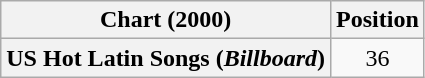<table class="wikitable plainrowheaders " style="text-align:center;">
<tr>
<th scope="col">Chart (2000)</th>
<th scope="col">Position</th>
</tr>
<tr>
<th scope="row">US Hot Latin Songs (<em>Billboard</em>)</th>
<td>36</td>
</tr>
</table>
